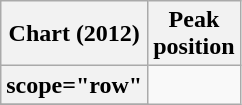<table class="wikitable sortable plainrowheaders">
<tr>
<th scope="col">Chart (2012)</th>
<th scope="col">Peak<br>position</th>
</tr>
<tr>
<th>scope="row"</th>
</tr>
<tr>
</tr>
</table>
